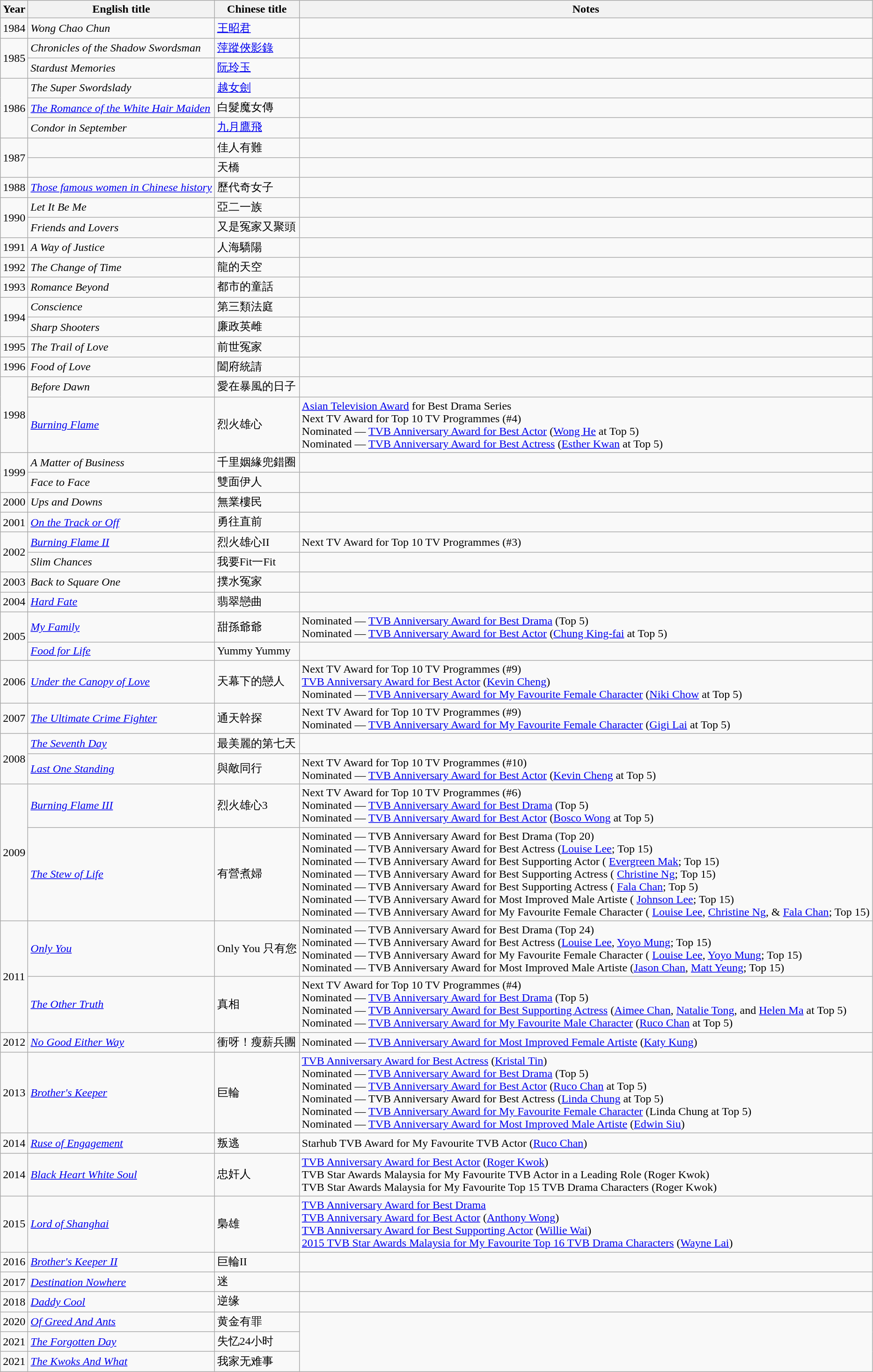<table class="wikitable">
<tr>
<th>Year</th>
<th>English title</th>
<th>Chinese title</th>
<th>Notes</th>
</tr>
<tr>
<td>1984</td>
<td><em>Wong Chao Chun</em></td>
<td><a href='#'>王昭君</a></td>
<td></td>
</tr>
<tr>
<td rowspan=2>1985</td>
<td><em>Chronicles of the Shadow Swordsman</em></td>
<td><a href='#'>萍蹤俠影錄</a></td>
<td></td>
</tr>
<tr>
<td><em>Stardust Memories</em></td>
<td><a href='#'>阮玲玉</a></td>
<td></td>
</tr>
<tr>
<td rowspan=3>1986</td>
<td><em>The Super Swordslady</em></td>
<td><a href='#'>越女劍</a></td>
<td></td>
</tr>
<tr>
<td><em><a href='#'>The Romance of the White Hair Maiden</a></em></td>
<td>白髮魔女傳</td>
<td></td>
</tr>
<tr>
<td><em>Condor in September</em></td>
<td><a href='#'>九月鷹飛</a></td>
<td></td>
</tr>
<tr>
<td rowspan=2>1987</td>
<td></td>
<td>佳人有難</td>
<td></td>
</tr>
<tr>
<td></td>
<td>天橋</td>
<td></td>
</tr>
<tr>
<td>1988</td>
<td><em><a href='#'>Those famous women in Chinese history</a></em></td>
<td>歷代奇女子</td>
<td></td>
</tr>
<tr>
<td rowspan=2>1990</td>
<td><em>Let It Be Me</em></td>
<td>亞二一族</td>
<td></td>
</tr>
<tr>
<td><em>Friends and Lovers</em></td>
<td>又是冤家又聚頭</td>
<td></td>
</tr>
<tr>
<td>1991</td>
<td><em>A Way of Justice</em></td>
<td>人海驕陽</td>
<td></td>
</tr>
<tr>
<td>1992</td>
<td><em>The Change of Time</em></td>
<td>龍的天空</td>
<td></td>
</tr>
<tr>
<td>1993</td>
<td><em>Romance Beyond</em></td>
<td>都市的童話</td>
<td></td>
</tr>
<tr>
<td rowspan=2>1994</td>
<td><em>Conscience</em></td>
<td>第三類法庭</td>
<td></td>
</tr>
<tr>
<td><em>Sharp Shooters</em></td>
<td>廉政英雌</td>
<td></td>
</tr>
<tr>
<td>1995</td>
<td><em>The Trail of Love</em></td>
<td>前世冤家</td>
<td></td>
</tr>
<tr>
<td>1996</td>
<td><em>Food of Love</em></td>
<td>闔府統請</td>
<td></td>
</tr>
<tr>
<td rowspan=2>1998</td>
<td><em>Before Dawn</em></td>
<td>愛在暴風的日子</td>
<td></td>
</tr>
<tr>
<td><em><a href='#'>Burning Flame</a></em></td>
<td>烈火雄心</td>
<td><a href='#'>Asian Television Award</a> for Best Drama Series<br>Next TV Award for Top 10 TV Programmes (#4)<br>Nominated — <a href='#'>TVB Anniversary Award for Best Actor</a> (<a href='#'>Wong He</a> at Top 5)<br>Nominated — <a href='#'>TVB Anniversary Award for Best Actress</a> (<a href='#'>Esther Kwan</a> at Top 5)</td>
</tr>
<tr>
<td rowspan=2>1999</td>
<td><em>A Matter of Business</em></td>
<td>千里姻緣兜錯圈</td>
<td></td>
</tr>
<tr>
<td><em>Face to Face</em></td>
<td>雙面伊人</td>
<td></td>
</tr>
<tr>
<td>2000</td>
<td><em>Ups and Downs</em></td>
<td>無業樓民</td>
<td></td>
</tr>
<tr>
<td>2001</td>
<td><em><a href='#'>On the Track or Off</a></em></td>
<td>勇往直前</td>
<td></td>
</tr>
<tr>
<td rowspan=2>2002</td>
<td><em><a href='#'>Burning Flame II</a></em></td>
<td>烈火雄心II</td>
<td>Next TV Award for Top 10 TV Programmes (#3)</td>
</tr>
<tr>
<td><em>Slim Chances</em></td>
<td>我要Fit一Fit</td>
<td></td>
</tr>
<tr>
<td>2003</td>
<td><em>Back to Square One</em></td>
<td>撲水冤家</td>
<td></td>
</tr>
<tr>
<td>2004</td>
<td><em><a href='#'>Hard Fate</a></em></td>
<td>翡翠戀曲</td>
<td></td>
</tr>
<tr>
<td rowspan=2>2005</td>
<td><em><a href='#'>My Family</a></em></td>
<td>甜孫爺爺</td>
<td>Nominated — <a href='#'>TVB Anniversary Award for Best Drama</a> (Top 5)<br>Nominated — <a href='#'>TVB Anniversary Award for Best Actor</a> (<a href='#'>Chung King-fai</a> at Top 5)</td>
</tr>
<tr>
<td><em><a href='#'>Food for Life</a></em></td>
<td>Yummy Yummy</td>
<td></td>
</tr>
<tr>
<td>2006</td>
<td><em><a href='#'>Under the Canopy of Love</a></em></td>
<td>天幕下的戀人</td>
<td>Next TV Award for Top 10 TV Programmes (#9)<br><a href='#'>TVB Anniversary Award for Best Actor</a> (<a href='#'>Kevin Cheng</a>)<br>Nominated — <a href='#'>TVB Anniversary Award for My Favourite Female Character</a> (<a href='#'>Niki Chow</a> at Top 5)</td>
</tr>
<tr>
<td>2007</td>
<td><em><a href='#'>The Ultimate Crime Fighter</a></em></td>
<td>通天幹探</td>
<td>Next TV Award for Top 10 TV Programmes (#9)<br>Nominated — <a href='#'>TVB Anniversary Award for My Favourite Female Character</a> (<a href='#'>Gigi Lai</a> at Top 5)</td>
</tr>
<tr>
<td rowspan=2>2008</td>
<td><em><a href='#'>The Seventh Day</a></em></td>
<td>最美麗的第七天</td>
<td></td>
</tr>
<tr>
<td><em><a href='#'>Last One Standing</a></em></td>
<td>與敵同行</td>
<td>Next TV Award for Top 10 TV Programmes (#10)<br>Nominated — <a href='#'>TVB Anniversary Award for Best Actor</a> (<a href='#'>Kevin Cheng</a> at Top 5)</td>
</tr>
<tr>
<td rowspan="2">2009</td>
<td><em><a href='#'>Burning Flame III</a></em></td>
<td>烈火雄心3</td>
<td>Next TV Award for Top 10 TV Programmes (#6)<br>Nominated — <a href='#'>TVB Anniversary Award for Best Drama</a> (Top 5)<br>Nominated — <a href='#'>TVB Anniversary Award for Best Actor</a> (<a href='#'>Bosco Wong</a> at Top 5)</td>
</tr>
<tr>
<td><em><a href='#'>The Stew of Life</a></em></td>
<td>有營煮婦</td>
<td>Nominated — TVB Anniversary Award for Best Drama (Top 20)<br>Nominated — TVB Anniversary Award for Best Actress (<a href='#'>Louise Lee</a>; Top 15)<br>Nominated — TVB Anniversary Award for Best Supporting Actor ( <a href='#'>Evergreen Mak</a>; Top 15)<br>Nominated — TVB Anniversary Award for Best Supporting Actress ( <a href='#'>Christine Ng</a>; Top 15)<br>Nominated — TVB Anniversary Award for Best Supporting Actress ( <a href='#'>Fala Chan</a>; Top 5)<br>Nominated — TVB Anniversary Award for Most Improved Male Artiste ( <a href='#'>Johnson Lee</a>; Top 15)<br>Nominated — TVB Anniversary Award for My Favourite Female Character ( <a href='#'>Louise Lee</a>, <a href='#'>Christine Ng</a>, & <a href='#'>Fala Chan</a>; Top 15)</td>
</tr>
<tr>
<td rowspan="2">2011</td>
<td><em><a href='#'>Only You</a></em></td>
<td>Only You 只有您</td>
<td>Nominated — TVB Anniversary Award for Best Drama (Top 24)<br>Nominated — TVB Anniversary Award for Best Actress (<a href='#'>Louise Lee</a>, <a href='#'>Yoyo Mung</a>; Top 15)<br>Nominated — TVB Anniversary Award for My Favourite Female Character ( <a href='#'>Louise Lee</a>, <a href='#'>Yoyo Mung</a>; Top 15)<br>Nominated — TVB Anniversary Award for Most Improved Male Artiste (<a href='#'>Jason Chan</a>, <a href='#'>Matt Yeung</a>; Top 15)</td>
</tr>
<tr>
<td><em><a href='#'>The Other Truth</a></em></td>
<td>真相</td>
<td>Next TV Award for Top 10 TV Programmes (#4)<br>Nominated — <a href='#'>TVB Anniversary Award for Best Drama</a> (Top 5)<br>Nominated — <a href='#'>TVB Anniversary Award for Best Supporting Actress</a> (<a href='#'>Aimee Chan</a>, <a href='#'>Natalie Tong</a>, and <a href='#'>Helen Ma</a> at Top 5)<br>Nominated — <a href='#'>TVB Anniversary Award for My Favourite Male Character</a> (<a href='#'>Ruco Chan</a> at Top 5)</td>
</tr>
<tr>
<td>2012</td>
<td><em><a href='#'>No Good Either Way</a></em></td>
<td>衝呀！瘦薪兵團</td>
<td>Nominated — <a href='#'>TVB Anniversary Award for Most Improved Female Artiste</a> (<a href='#'>Katy Kung</a>)</td>
</tr>
<tr>
<td>2013</td>
<td><em><a href='#'>Brother's Keeper</a></em></td>
<td>巨輪</td>
<td><a href='#'>TVB Anniversary Award for Best Actress</a> (<a href='#'>Kristal Tin</a>)<br>Nominated — <a href='#'>TVB Anniversary Award for Best Drama</a> (Top 5)<br>Nominated — <a href='#'>TVB Anniversary Award for Best Actor</a> (<a href='#'>Ruco Chan</a> at Top 5)<br>Nominated — TVB Anniversary Award for Best Actress (<a href='#'>Linda Chung</a> at Top 5)<br>Nominated — <a href='#'>TVB Anniversary Award for My Favourite Female Character</a> (Linda Chung at Top 5)<br>Nominated — <a href='#'>TVB Anniversary Award for Most Improved Male Artiste</a> (<a href='#'>Edwin Siu</a>)</td>
</tr>
<tr>
<td>2014</td>
<td><em><a href='#'>Ruse of Engagement</a></em></td>
<td>叛逃</td>
<td>Starhub TVB Award for My Favourite TVB Actor (<a href='#'>Ruco Chan</a>)</td>
</tr>
<tr>
<td>2014</td>
<td><em><a href='#'>Black Heart White Soul</a></em></td>
<td>忠奸人</td>
<td><a href='#'>TVB Anniversary Award for Best Actor</a> (<a href='#'>Roger Kwok</a>)<br>TVB Star Awards Malaysia for My Favourite TVB Actor in a Leading Role (Roger Kwok)<br>TVB Star Awards Malaysia for My Favourite Top 15 TVB Drama Characters (Roger Kwok)</td>
</tr>
<tr>
<td>2015</td>
<td><em><a href='#'>Lord of Shanghai</a></em></td>
<td>梟雄</td>
<td><a href='#'>TVB Anniversary Award for Best Drama</a><br><a href='#'>TVB Anniversary Award for Best Actor</a> (<a href='#'>Anthony Wong</a>)<br><a href='#'>TVB Anniversary Award for Best Supporting Actor</a> (<a href='#'>Willie Wai</a>)<br><a href='#'>2015 TVB Star Awards Malaysia for My Favourite Top 16 TVB Drama Characters</a> (<a href='#'>Wayne Lai</a>)</td>
</tr>
<tr>
<td>2016</td>
<td><em><a href='#'>Brother's Keeper II</a></em></td>
<td>巨輪II</td>
<td></td>
</tr>
<tr>
<td>2017</td>
<td><em><a href='#'>Destination Nowhere</a></em></td>
<td>迷</td>
<td></td>
</tr>
<tr>
<td>2018</td>
<td><em><a href='#'>Daddy Cool</a></em></td>
<td>逆缘</td>
<td></td>
</tr>
<tr>
<td>2020</td>
<td><em><a href='#'>Of Greed And Ants</a></em></td>
<td>黄金有罪</td>
</tr>
<tr>
<td>2021</td>
<td><em><a href='#'>The Forgotten Day</a></em></td>
<td>失忆24小时</td>
</tr>
<tr>
<td>2021</td>
<td><em><a href='#'>The Kwoks And What</a></em></td>
<td>我家无难事</td>
</tr>
</table>
